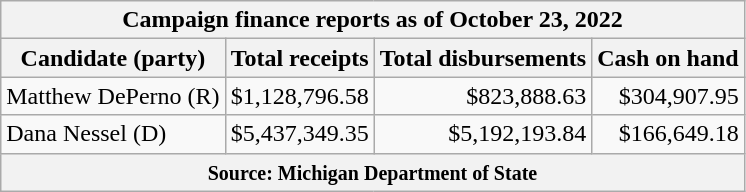<table class="wikitable sortable">
<tr>
<th colspan=4>Campaign finance reports as of October 23, 2022</th>
</tr>
<tr style="text-align:center;">
<th>Candidate (party)</th>
<th>Total receipts</th>
<th>Total disbursements</th>
<th>Cash on hand</th>
</tr>
<tr>
<td>Matthew DePerno (R)</td>
<td align="right">$1,128,796.58</td>
<td align="right">$823,888.63</td>
<td align="right">$304,907.95</td>
</tr>
<tr>
<td>Dana Nessel (D)</td>
<td align="right">$5,437,349.35</td>
<td align="right">$5,192,193.84</td>
<td align="right">$166,649.18</td>
</tr>
<tr>
<th colspan="4"><small>Source: Michigan Department of State</small></th>
</tr>
</table>
